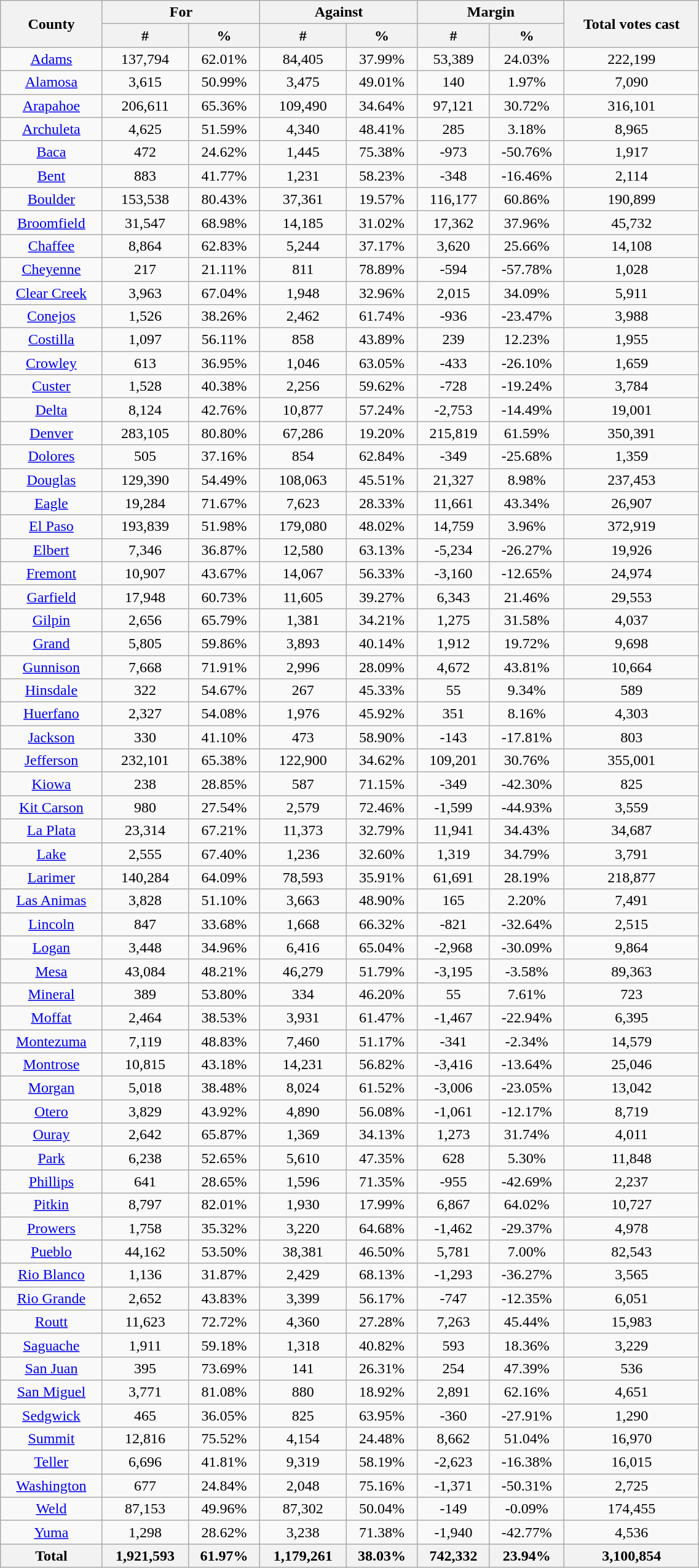<table width="60%"  class="wikitable sortable" style="text-align:center">
<tr>
<th style="text-align:center;" rowspan="2">County</th>
<th style="text-align:center;" colspan="2">For</th>
<th style="text-align:center;" colspan="2">Against</th>
<th style="text-align:center;" colspan="2">Margin</th>
<th style="text-align:center;" rowspan="2">Total votes cast</th>
</tr>
<tr>
<th style="text-align:center;" data-sort-type="number">#</th>
<th style="text-align:center;" data-sort-type="number">%</th>
<th style="text-align:center;" data-sort-type="number">#</th>
<th style="text-align:center;" data-sort-type="number">%</th>
<th style="text-align:center;" data-sort-type="number">#</th>
<th style="text-align:center;" data-sort-type="number">%</th>
</tr>
<tr style="text-align:center;">
<td><a href='#'>Adams</a></td>
<td>137,794</td>
<td>62.01%</td>
<td>84,405</td>
<td>37.99%</td>
<td>53,389</td>
<td>24.03%</td>
<td>222,199</td>
</tr>
<tr style="text-align:center;">
<td><a href='#'>Alamosa</a></td>
<td>3,615</td>
<td>50.99%</td>
<td>3,475</td>
<td>49.01%</td>
<td>140</td>
<td>1.97%</td>
<td>7,090</td>
</tr>
<tr style="text-align:center;">
<td><a href='#'>Arapahoe</a></td>
<td>206,611</td>
<td>65.36%</td>
<td>109,490</td>
<td>34.64%</td>
<td>97,121</td>
<td>30.72%</td>
<td>316,101</td>
</tr>
<tr style="text-align:center;">
<td><a href='#'>Archuleta</a></td>
<td>4,625</td>
<td>51.59%</td>
<td>4,340</td>
<td>48.41%</td>
<td>285</td>
<td>3.18%</td>
<td>8,965</td>
</tr>
<tr style="text-align:center;">
<td><a href='#'>Baca</a></td>
<td>472</td>
<td>24.62%</td>
<td>1,445</td>
<td>75.38%</td>
<td>-973</td>
<td>-50.76%</td>
<td>1,917</td>
</tr>
<tr style="text-align:center;">
<td><a href='#'>Bent</a></td>
<td>883</td>
<td>41.77%</td>
<td>1,231</td>
<td>58.23%</td>
<td>-348</td>
<td>-16.46%</td>
<td>2,114</td>
</tr>
<tr style="text-align:center;">
<td><a href='#'>Boulder</a></td>
<td>153,538</td>
<td>80.43%</td>
<td>37,361</td>
<td>19.57%</td>
<td>116,177</td>
<td>60.86%</td>
<td>190,899</td>
</tr>
<tr style="text-align:center;">
<td><a href='#'>Broomfield</a></td>
<td>31,547</td>
<td>68.98%</td>
<td>14,185</td>
<td>31.02%</td>
<td>17,362</td>
<td>37.96%</td>
<td>45,732</td>
</tr>
<tr style="text-align:center;">
<td><a href='#'>Chaffee</a></td>
<td>8,864</td>
<td>62.83%</td>
<td>5,244</td>
<td>37.17%</td>
<td>3,620</td>
<td>25.66%</td>
<td>14,108</td>
</tr>
<tr style="text-align:center;">
<td><a href='#'>Cheyenne</a></td>
<td>217</td>
<td>21.11%</td>
<td>811</td>
<td>78.89%</td>
<td>-594</td>
<td>-57.78%</td>
<td>1,028</td>
</tr>
<tr style="text-align:center;">
<td><a href='#'>Clear Creek</a></td>
<td>3,963</td>
<td>67.04%</td>
<td>1,948</td>
<td>32.96%</td>
<td>2,015</td>
<td>34.09%</td>
<td>5,911</td>
</tr>
<tr style="text-align:center;">
<td><a href='#'>Conejos</a></td>
<td>1,526</td>
<td>38.26%</td>
<td>2,462</td>
<td>61.74%</td>
<td>-936</td>
<td>-23.47%</td>
<td>3,988</td>
</tr>
<tr style="text-align:center;">
<td><a href='#'>Costilla</a></td>
<td>1,097</td>
<td>56.11%</td>
<td>858</td>
<td>43.89%</td>
<td>239</td>
<td>12.23%</td>
<td>1,955</td>
</tr>
<tr style="text-align:center;">
<td><a href='#'>Crowley</a></td>
<td>613</td>
<td>36.95%</td>
<td>1,046</td>
<td>63.05%</td>
<td>-433</td>
<td>-26.10%</td>
<td>1,659</td>
</tr>
<tr style="text-align:center;">
<td><a href='#'>Custer</a></td>
<td>1,528</td>
<td>40.38%</td>
<td>2,256</td>
<td>59.62%</td>
<td>-728</td>
<td>-19.24%</td>
<td>3,784</td>
</tr>
<tr style="text-align:center;">
<td><a href='#'>Delta</a></td>
<td>8,124</td>
<td>42.76%</td>
<td>10,877</td>
<td>57.24%</td>
<td>-2,753</td>
<td>-14.49%</td>
<td>19,001</td>
</tr>
<tr style="text-align:center;">
<td><a href='#'>Denver</a></td>
<td>283,105</td>
<td>80.80%</td>
<td>67,286</td>
<td>19.20%</td>
<td>215,819</td>
<td>61.59%</td>
<td>350,391</td>
</tr>
<tr style="text-align:center;">
<td><a href='#'>Dolores</a></td>
<td>505</td>
<td>37.16%</td>
<td>854</td>
<td>62.84%</td>
<td>-349</td>
<td>-25.68%</td>
<td>1,359</td>
</tr>
<tr style="text-align:center;">
<td><a href='#'>Douglas</a></td>
<td>129,390</td>
<td>54.49%</td>
<td>108,063</td>
<td>45.51%</td>
<td>21,327</td>
<td>8.98%</td>
<td>237,453</td>
</tr>
<tr style="text-align:center;">
<td><a href='#'>Eagle</a></td>
<td>19,284</td>
<td>71.67%</td>
<td>7,623</td>
<td>28.33%</td>
<td>11,661</td>
<td>43.34%</td>
<td>26,907</td>
</tr>
<tr style="text-align:center;">
<td><a href='#'>El Paso</a></td>
<td>193,839</td>
<td>51.98%</td>
<td>179,080</td>
<td>48.02%</td>
<td>14,759</td>
<td>3.96%</td>
<td>372,919</td>
</tr>
<tr style="text-align:center;">
<td><a href='#'>Elbert</a></td>
<td>7,346</td>
<td>36.87%</td>
<td>12,580</td>
<td>63.13%</td>
<td>-5,234</td>
<td>-26.27%</td>
<td>19,926</td>
</tr>
<tr style="text-align:center;">
<td><a href='#'>Fremont</a></td>
<td>10,907</td>
<td>43.67%</td>
<td>14,067</td>
<td>56.33%</td>
<td>-3,160</td>
<td>-12.65%</td>
<td>24,974</td>
</tr>
<tr style="text-align:center;">
<td><a href='#'>Garfield</a></td>
<td>17,948</td>
<td>60.73%</td>
<td>11,605</td>
<td>39.27%</td>
<td>6,343</td>
<td>21.46%</td>
<td>29,553</td>
</tr>
<tr style="text-align:center;">
<td><a href='#'>Gilpin</a></td>
<td>2,656</td>
<td>65.79%</td>
<td>1,381</td>
<td>34.21%</td>
<td>1,275</td>
<td>31.58%</td>
<td>4,037</td>
</tr>
<tr style="text-align:center;">
<td><a href='#'>Grand</a></td>
<td>5,805</td>
<td>59.86%</td>
<td>3,893</td>
<td>40.14%</td>
<td>1,912</td>
<td>19.72%</td>
<td>9,698</td>
</tr>
<tr style="text-align:center;">
<td><a href='#'>Gunnison</a></td>
<td>7,668</td>
<td>71.91%</td>
<td>2,996</td>
<td>28.09%</td>
<td>4,672</td>
<td>43.81%</td>
<td>10,664</td>
</tr>
<tr style="text-align:center;">
<td><a href='#'>Hinsdale</a></td>
<td>322</td>
<td>54.67%</td>
<td>267</td>
<td>45.33%</td>
<td>55</td>
<td>9.34%</td>
<td>589</td>
</tr>
<tr style="text-align:center;">
<td><a href='#'>Huerfano</a></td>
<td>2,327</td>
<td>54.08%</td>
<td>1,976</td>
<td>45.92%</td>
<td>351</td>
<td>8.16%</td>
<td>4,303</td>
</tr>
<tr style="text-align:center;">
<td><a href='#'>Jackson</a></td>
<td>330</td>
<td>41.10%</td>
<td>473</td>
<td>58.90%</td>
<td>-143</td>
<td>-17.81%</td>
<td>803</td>
</tr>
<tr style="text-align:center;">
<td><a href='#'>Jefferson</a></td>
<td>232,101</td>
<td>65.38%</td>
<td>122,900</td>
<td>34.62%</td>
<td>109,201</td>
<td>30.76%</td>
<td>355,001</td>
</tr>
<tr style="text-align:center;">
<td><a href='#'>Kiowa</a></td>
<td>238</td>
<td>28.85%</td>
<td>587</td>
<td>71.15%</td>
<td>-349</td>
<td>-42.30%</td>
<td>825</td>
</tr>
<tr style="text-align:center;">
<td><a href='#'>Kit Carson</a></td>
<td>980</td>
<td>27.54%</td>
<td>2,579</td>
<td>72.46%</td>
<td>-1,599</td>
<td>-44.93%</td>
<td>3,559</td>
</tr>
<tr style="text-align:center;">
<td><a href='#'>La Plata</a></td>
<td>23,314</td>
<td>67.21%</td>
<td>11,373</td>
<td>32.79%</td>
<td>11,941</td>
<td>34.43%</td>
<td>34,687</td>
</tr>
<tr style="text-align:center;">
<td><a href='#'>Lake</a></td>
<td>2,555</td>
<td>67.40%</td>
<td>1,236</td>
<td>32.60%</td>
<td>1,319</td>
<td>34.79%</td>
<td>3,791</td>
</tr>
<tr style="text-align:center;">
<td><a href='#'>Larimer</a></td>
<td>140,284</td>
<td>64.09%</td>
<td>78,593</td>
<td>35.91%</td>
<td>61,691</td>
<td>28.19%</td>
<td>218,877</td>
</tr>
<tr style="text-align:center;">
<td><a href='#'>Las Animas</a></td>
<td>3,828</td>
<td>51.10%</td>
<td>3,663</td>
<td>48.90%</td>
<td>165</td>
<td>2.20%</td>
<td>7,491</td>
</tr>
<tr style="text-align:center;">
<td><a href='#'>Lincoln</a></td>
<td>847</td>
<td>33.68%</td>
<td>1,668</td>
<td>66.32%</td>
<td>-821</td>
<td>-32.64%</td>
<td>2,515</td>
</tr>
<tr style="text-align:center;">
<td><a href='#'>Logan</a></td>
<td>3,448</td>
<td>34.96%</td>
<td>6,416</td>
<td>65.04%</td>
<td>-2,968</td>
<td>-30.09%</td>
<td>9,864</td>
</tr>
<tr style="text-align:center;">
<td><a href='#'>Mesa</a></td>
<td>43,084</td>
<td>48.21%</td>
<td>46,279</td>
<td>51.79%</td>
<td>-3,195</td>
<td>-3.58%</td>
<td>89,363</td>
</tr>
<tr style="text-align:center;">
<td><a href='#'>Mineral</a></td>
<td>389</td>
<td>53.80%</td>
<td>334</td>
<td>46.20%</td>
<td>55</td>
<td>7.61%</td>
<td>723</td>
</tr>
<tr style="text-align:center;">
<td><a href='#'>Moffat</a></td>
<td>2,464</td>
<td>38.53%</td>
<td>3,931</td>
<td>61.47%</td>
<td>-1,467</td>
<td>-22.94%</td>
<td>6,395</td>
</tr>
<tr style="text-align:center;">
<td><a href='#'>Montezuma</a></td>
<td>7,119</td>
<td>48.83%</td>
<td>7,460</td>
<td>51.17%</td>
<td>-341</td>
<td>-2.34%</td>
<td>14,579</td>
</tr>
<tr style="text-align:center;">
<td><a href='#'>Montrose</a></td>
<td>10,815</td>
<td>43.18%</td>
<td>14,231</td>
<td>56.82%</td>
<td>-3,416</td>
<td>-13.64%</td>
<td>25,046</td>
</tr>
<tr style="text-align:center;">
<td><a href='#'>Morgan</a></td>
<td>5,018</td>
<td>38.48%</td>
<td>8,024</td>
<td>61.52%</td>
<td>-3,006</td>
<td>-23.05%</td>
<td>13,042</td>
</tr>
<tr style="text-align:center;">
<td><a href='#'>Otero</a></td>
<td>3,829</td>
<td>43.92%</td>
<td>4,890</td>
<td>56.08%</td>
<td>-1,061</td>
<td>-12.17%</td>
<td>8,719</td>
</tr>
<tr style="text-align:center;">
<td><a href='#'>Ouray</a></td>
<td>2,642</td>
<td>65.87%</td>
<td>1,369</td>
<td>34.13%</td>
<td>1,273</td>
<td>31.74%</td>
<td>4,011</td>
</tr>
<tr style="text-align:center;">
<td><a href='#'>Park</a></td>
<td>6,238</td>
<td>52.65%</td>
<td>5,610</td>
<td>47.35%</td>
<td>628</td>
<td>5.30%</td>
<td>11,848</td>
</tr>
<tr style="text-align:center;">
<td><a href='#'>Phillips</a></td>
<td>641</td>
<td>28.65%</td>
<td>1,596</td>
<td>71.35%</td>
<td>-955</td>
<td>-42.69%</td>
<td>2,237</td>
</tr>
<tr style="text-align:center;">
<td><a href='#'>Pitkin</a></td>
<td>8,797</td>
<td>82.01%</td>
<td>1,930</td>
<td>17.99%</td>
<td>6,867</td>
<td>64.02%</td>
<td>10,727</td>
</tr>
<tr style="text-align:center;">
<td><a href='#'>Prowers</a></td>
<td>1,758</td>
<td>35.32%</td>
<td>3,220</td>
<td>64.68%</td>
<td>-1,462</td>
<td>-29.37%</td>
<td>4,978</td>
</tr>
<tr style="text-align:center;">
<td><a href='#'>Pueblo</a></td>
<td>44,162</td>
<td>53.50%</td>
<td>38,381</td>
<td>46.50%</td>
<td>5,781</td>
<td>7.00%</td>
<td>82,543</td>
</tr>
<tr style="text-align:center;">
<td><a href='#'>Rio Blanco</a></td>
<td>1,136</td>
<td>31.87%</td>
<td>2,429</td>
<td>68.13%</td>
<td>-1,293</td>
<td>-36.27%</td>
<td>3,565</td>
</tr>
<tr style="text-align:center;">
<td><a href='#'>Rio Grande</a></td>
<td>2,652</td>
<td>43.83%</td>
<td>3,399</td>
<td>56.17%</td>
<td>-747</td>
<td>-12.35%</td>
<td>6,051</td>
</tr>
<tr style="text-align:center;">
<td><a href='#'>Routt</a></td>
<td>11,623</td>
<td>72.72%</td>
<td>4,360</td>
<td>27.28%</td>
<td>7,263</td>
<td>45.44%</td>
<td>15,983</td>
</tr>
<tr style="text-align:center;">
<td><a href='#'>Saguache</a></td>
<td>1,911</td>
<td>59.18%</td>
<td>1,318</td>
<td>40.82%</td>
<td>593</td>
<td>18.36%</td>
<td>3,229</td>
</tr>
<tr style="text-align:center;">
<td><a href='#'>San Juan</a></td>
<td>395</td>
<td>73.69%</td>
<td>141</td>
<td>26.31%</td>
<td>254</td>
<td>47.39%</td>
<td>536</td>
</tr>
<tr style="text-align:center;">
<td><a href='#'>San Miguel</a></td>
<td>3,771</td>
<td>81.08%</td>
<td>880</td>
<td>18.92%</td>
<td>2,891</td>
<td>62.16%</td>
<td>4,651</td>
</tr>
<tr style="text-align:center;">
<td><a href='#'>Sedgwick</a></td>
<td>465</td>
<td>36.05%</td>
<td>825</td>
<td>63.95%</td>
<td>-360</td>
<td>-27.91%</td>
<td>1,290</td>
</tr>
<tr style="text-align:center;">
<td><a href='#'>Summit</a></td>
<td>12,816</td>
<td>75.52%</td>
<td>4,154</td>
<td>24.48%</td>
<td>8,662</td>
<td>51.04%</td>
<td>16,970</td>
</tr>
<tr style="text-align:center;">
<td><a href='#'>Teller</a></td>
<td>6,696</td>
<td>41.81%</td>
<td>9,319</td>
<td>58.19%</td>
<td>-2,623</td>
<td>-16.38%</td>
<td>16,015</td>
</tr>
<tr style="text-align:center;">
<td><a href='#'>Washington</a></td>
<td>677</td>
<td>24.84%</td>
<td>2,048</td>
<td>75.16%</td>
<td>-1,371</td>
<td>-50.31%</td>
<td>2,725</td>
</tr>
<tr style="text-align:center;">
<td><a href='#'>Weld</a></td>
<td>87,153</td>
<td>49.96%</td>
<td>87,302</td>
<td>50.04%</td>
<td>-149</td>
<td>-0.09%</td>
<td>174,455</td>
</tr>
<tr style="text-align:center;">
<td><a href='#'>Yuma</a></td>
<td>1,298</td>
<td>28.62%</td>
<td>3,238</td>
<td>71.38%</td>
<td>-1,940</td>
<td>-42.77%</td>
<td>4,536</td>
</tr>
<tr>
<th>Total</th>
<th>1,921,593</th>
<th>61.97%</th>
<th>1,179,261</th>
<th>38.03%</th>
<th>742,332</th>
<th>23.94%</th>
<th>3,100,854</th>
</tr>
</table>
